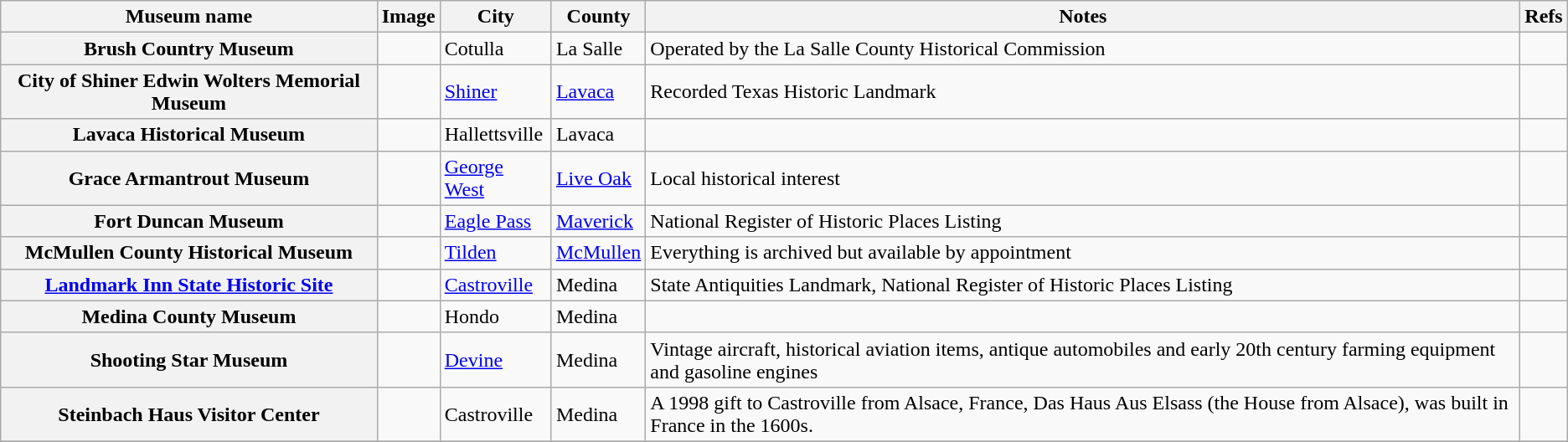<table class="wikitable sortable plainrowheaders">
<tr>
<th scope="col">Museum name</th>
<th scope="col"  class="unsortable">Image</th>
<th scope="col">City</th>
<th scope="col">County</th>
<th scope="col">Notes</th>
<th scope="col" class="unsortable">Refs</th>
</tr>
<tr>
<th scope="row">Brush Country Museum</th>
<td></td>
<td>Cotulla</td>
<td>La Salle</td>
<td>Operated by the La Salle County Historical Commission</td>
<td align="center"></td>
</tr>
<tr>
<th scope="row">City of Shiner Edwin Wolters Memorial Museum</th>
<td></td>
<td><a href='#'>Shiner</a></td>
<td><a href='#'>Lavaca</a></td>
<td>Recorded Texas Historic Landmark</td>
<td align="center"></td>
</tr>
<tr>
<th scope="row">Lavaca Historical Museum</th>
<td></td>
<td>Hallettsville</td>
<td>Lavaca</td>
<td></td>
<td align="center"></td>
</tr>
<tr>
<th scope="row">Grace Armantrout Museum</th>
<td></td>
<td><a href='#'>George West</a></td>
<td><a href='#'>Live Oak</a></td>
<td>Local historical interest</td>
<td align="center"></td>
</tr>
<tr>
<th scope="row">Fort Duncan Museum</th>
<td></td>
<td><a href='#'>Eagle Pass</a></td>
<td><a href='#'>Maverick</a></td>
<td>National Register of Historic Places Listing</td>
<td align="center"></td>
</tr>
<tr>
<th scope="row">McMullen County Historical Museum</th>
<td></td>
<td><a href='#'>Tilden</a></td>
<td><a href='#'>McMullen</a></td>
<td>Everything is archived but available by appointment</td>
<td align="center"></td>
</tr>
<tr>
<th scope="row"><a href='#'>Landmark Inn State Historic Site</a></th>
<td></td>
<td><a href='#'>Castroville</a></td>
<td>Medina</td>
<td>State Antiquities Landmark,  National Register of Historic Places Listing</td>
<td align="center"></td>
</tr>
<tr>
<th scope="row">Medina County Museum</th>
<td></td>
<td>Hondo</td>
<td>Medina</td>
<td></td>
<td align="center"></td>
</tr>
<tr>
<th scope="row">Shooting Star Museum</th>
<td></td>
<td><a href='#'>Devine</a></td>
<td>Medina</td>
<td>Vintage aircraft, historical aviation items, antique automobiles and early 20th century farming equipment and gasoline engines</td>
<td align="center"></td>
</tr>
<tr>
<th scope="row">Steinbach Haus Visitor Center</th>
<td></td>
<td>Castroville</td>
<td>Medina</td>
<td>A 1998 gift to Castroville from Alsace, France, Das Haus Aus Elsass (the House from Alsace), was built in France in the 1600s.</td>
<td align="center"></td>
</tr>
<tr>
</tr>
</table>
